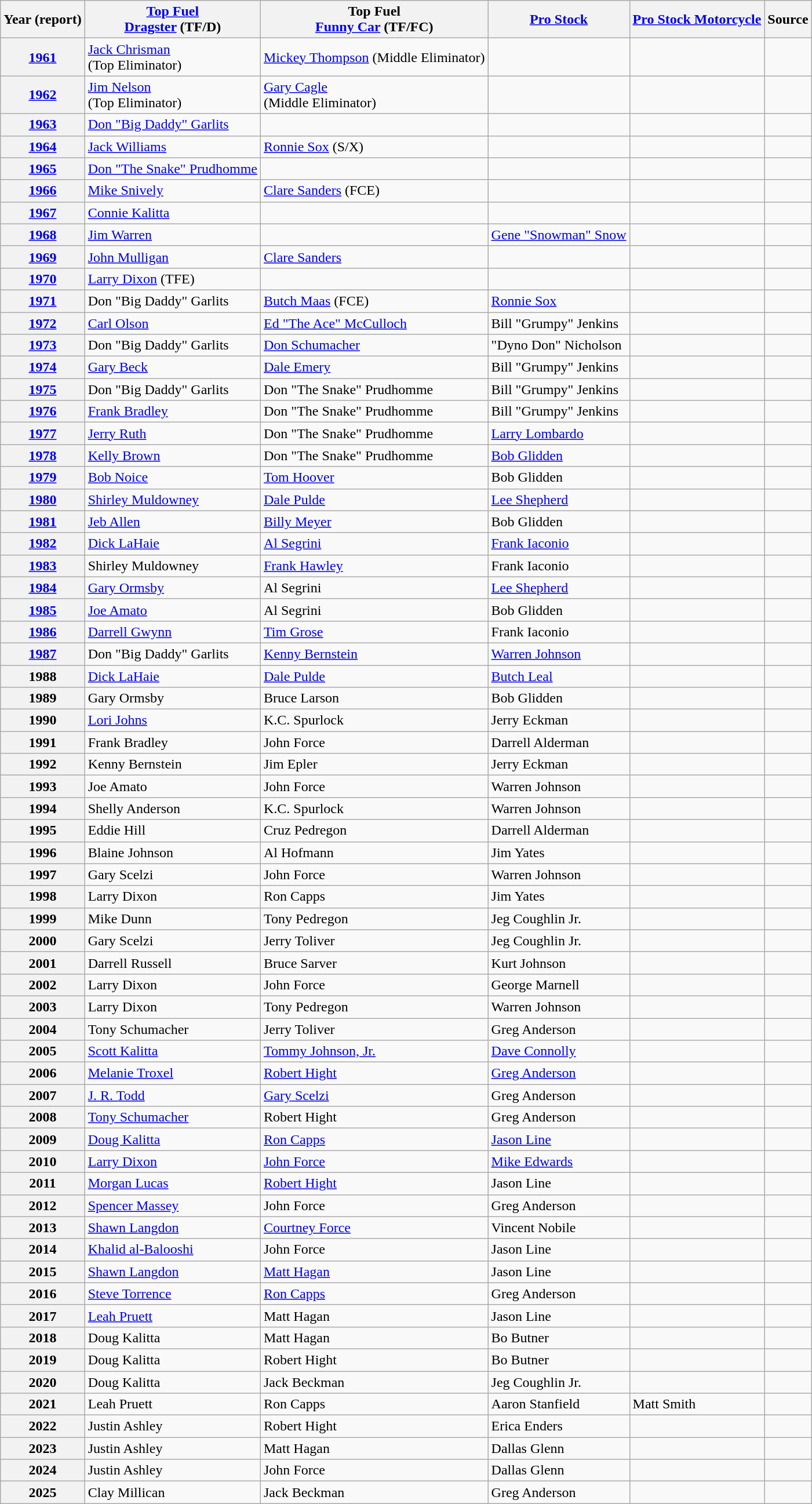<table class="wikitable">
<tr>
<th>Year (report)</th>
<th><a href='#'>Top Fuel</a><br><a href='#'>Dragster</a> (TF/D)</th>
<th>Top Fuel<br><a href='#'>Funny Car</a> (TF/FC)</th>
<th><a href='#'>Pro Stock</a></th>
<th><a href='#'>Pro Stock Motorcycle</a></th>
<th>Source</th>
</tr>
<tr>
<th><a href='#'>1961</a></th>
<td><a href='#'>Jack Chrisman</a><br>(Top Eliminator)</td>
<td><a href='#'>Mickey Thompson</a> (Middle Eliminator)</td>
<td></td>
<td></td>
<td></td>
</tr>
<tr>
<th><a href='#'>1962</a></th>
<td><a href='#'>Jim Nelson</a><br>(Top Eliminator)</td>
<td><a href='#'>Gary Cagle</a><br> (Middle Eliminator)</td>
<td></td>
<td></td>
<td></td>
</tr>
<tr>
<th><a href='#'>1963</a></th>
<td><a href='#'>Don "Big Daddy" Garlits</a></td>
<td></td>
<td></td>
<td></td>
<td></td>
</tr>
<tr>
<th><a href='#'>1964</a></th>
<td><a href='#'>Jack Williams</a></td>
<td><a href='#'>Ronnie Sox</a> (S/X)</td>
<td></td>
<td></td>
<td></td>
</tr>
<tr>
<th><a href='#'>1965</a></th>
<td><a href='#'>Don "The Snake" Prudhomme</a></td>
<td></td>
<td></td>
<td></td>
<td></td>
</tr>
<tr>
<th><a href='#'>1966</a></th>
<td><a href='#'>Mike Snively</a></td>
<td><a href='#'>Clare Sanders</a> (FCE)</td>
<td></td>
<td></td>
<td></td>
</tr>
<tr>
<th><a href='#'>1967</a></th>
<td><a href='#'>Connie Kalitta</a></td>
<td></td>
<td></td>
<td></td>
<td></td>
</tr>
<tr>
<th><a href='#'>1968</a></th>
<td><a href='#'>Jim Warren</a></td>
<td></td>
<td><a href='#'>Gene "Snowman" Snow</a></td>
<td></td>
<td></td>
</tr>
<tr>
<th><a href='#'>1969</a></th>
<td><a href='#'>John Mulligan</a></td>
<td><a href='#'>Clare Sanders</a></td>
<td></td>
<td></td>
<td></td>
</tr>
<tr>
<th><a href='#'>1970</a></th>
<td><a href='#'>Larry Dixon</a> (TFE)</td>
<td></td>
<td></td>
<td></td>
<td></td>
</tr>
<tr>
<th><a href='#'>1971</a></th>
<td>Don "Big Daddy" Garlits</td>
<td><a href='#'>Butch Maas</a> (FCE)</td>
<td><a href='#'>Ronnie Sox</a></td>
<td></td>
<td></td>
</tr>
<tr>
<th><a href='#'>1972</a></th>
<td><a href='#'>Carl Olson</a></td>
<td><a href='#'>Ed "The Ace" McCulloch</a></td>
<td>Bill "Grumpy" Jenkins</td>
<td></td>
<td></td>
</tr>
<tr>
<th><a href='#'>1973</a></th>
<td>Don "Big Daddy" Garlits</td>
<td><a href='#'>Don Schumacher</a></td>
<td>"Dyno Don" Nicholson</td>
<td></td>
<td></td>
</tr>
<tr>
<th><a href='#'>1974</a></th>
<td><a href='#'>Gary Beck</a></td>
<td><a href='#'>Dale Emery</a></td>
<td>Bill "Grumpy" Jenkins</td>
<td></td>
<td></td>
</tr>
<tr>
<th><a href='#'>1975</a></th>
<td>Don "Big Daddy" Garlits</td>
<td>Don "The Snake" Prudhomme</td>
<td>Bill "Grumpy" Jenkins</td>
<td></td>
<td></td>
</tr>
<tr>
<th><a href='#'>1976</a></th>
<td><a href='#'>Frank Bradley</a></td>
<td>Don "The Snake" Prudhomme</td>
<td>Bill "Grumpy" Jenkins</td>
<td></td>
<td></td>
</tr>
<tr>
<th><a href='#'>1977</a></th>
<td><a href='#'>Jerry Ruth</a></td>
<td>Don "The Snake" Prudhomme</td>
<td><a href='#'>Larry Lombardo</a></td>
<td></td>
<td></td>
</tr>
<tr>
<th><a href='#'>1978</a></th>
<td><a href='#'>Kelly Brown</a></td>
<td>Don "The Snake" Prudhomme</td>
<td><a href='#'>Bob Glidden</a></td>
<td></td>
<td></td>
</tr>
<tr>
<th><a href='#'>1979</a></th>
<td><a href='#'>Bob Noice</a></td>
<td><a href='#'>Tom Hoover</a></td>
<td>Bob Glidden</td>
<td></td>
<td></td>
</tr>
<tr>
<th><a href='#'>1980</a></th>
<td><a href='#'>Shirley Muldowney</a></td>
<td><a href='#'>Dale Pulde</a></td>
<td><a href='#'>Lee Shepherd</a></td>
<td></td>
<td></td>
</tr>
<tr>
<th><a href='#'>1981</a></th>
<td><a href='#'>Jeb Allen</a></td>
<td><a href='#'>Billy Meyer</a></td>
<td>Bob Glidden</td>
<td></td>
<td></td>
</tr>
<tr>
<th><a href='#'>1982</a></th>
<td><a href='#'>Dick LaHaie</a></td>
<td><a href='#'>Al Segrini</a></td>
<td><a href='#'>Frank Iaconio</a></td>
<td></td>
<td></td>
</tr>
<tr>
<th><a href='#'>1983</a></th>
<td>Shirley Muldowney</td>
<td><a href='#'>Frank Hawley</a></td>
<td>Frank Iaconio</td>
<td></td>
<td></td>
</tr>
<tr>
<th><a href='#'>1984</a></th>
<td><a href='#'>Gary Ormsby</a></td>
<td>Al Segrini</td>
<td><a href='#'>Lee Shepherd</a></td>
<td></td>
<td></td>
</tr>
<tr>
<th><a href='#'>1985</a></th>
<td><a href='#'>Joe Amato</a></td>
<td>Al Segrini</td>
<td>Bob Glidden</td>
<td></td>
<td></td>
</tr>
<tr>
<th><a href='#'>1986</a></th>
<td><a href='#'>Darrell Gwynn</a></td>
<td><a href='#'>Tim Grose</a></td>
<td>Frank Iaconio</td>
<td></td>
<td></td>
</tr>
<tr>
<th><a href='#'>1987</a></th>
<td>Don "Big Daddy" Garlits</td>
<td><a href='#'>Kenny Bernstein</a></td>
<td><a href='#'>Warren Johnson</a></td>
<td></td>
<td></td>
</tr>
<tr>
<th>1988</th>
<td><a href='#'>Dick LaHaie</a></td>
<td><a href='#'>Dale Pulde</a></td>
<td><a href='#'>Butch Leal</a></td>
<td></td>
<td></td>
</tr>
<tr>
<th>1989</th>
<td>Gary Ormsby</td>
<td>Bruce Larson</td>
<td>Bob Glidden</td>
<td></td>
<td></td>
</tr>
<tr>
<th>1990</th>
<td><a href='#'>Lori Johns</a></td>
<td>K.C. Spurlock</td>
<td>Jerry Eckman</td>
<td></td>
<td></td>
</tr>
<tr>
<th>1991</th>
<td>Frank Bradley</td>
<td>John Force</td>
<td>Darrell Alderman</td>
<td></td>
<td></td>
</tr>
<tr>
<th>1992</th>
<td>Kenny Bernstein</td>
<td>Jim Epler</td>
<td>Jerry Eckman</td>
<td></td>
<td></td>
</tr>
<tr>
<th>1993</th>
<td>Joe Amato</td>
<td>John Force</td>
<td>Warren Johnson</td>
<td></td>
<td></td>
</tr>
<tr>
<th>1994</th>
<td>Shelly Anderson</td>
<td>K.C. Spurlock</td>
<td>Warren Johnson</td>
<td></td>
<td></td>
</tr>
<tr>
<th>1995</th>
<td>Eddie Hill</td>
<td>Cruz Pedregon</td>
<td>Darrell Alderman</td>
<td></td>
<td></td>
</tr>
<tr>
<th>1996</th>
<td>Blaine Johnson</td>
<td>Al Hofmann</td>
<td>Jim Yates</td>
<td></td>
<td></td>
</tr>
<tr>
<th>1997</th>
<td>Gary Scelzi</td>
<td>John Force</td>
<td>Warren Johnson</td>
<td></td>
<td></td>
</tr>
<tr>
<th>1998</th>
<td>Larry Dixon</td>
<td>Ron Capps</td>
<td>Jim Yates</td>
<td></td>
<td></td>
</tr>
<tr>
<th>1999</th>
<td>Mike Dunn</td>
<td>Tony Pedregon</td>
<td>Jeg Coughlin Jr.</td>
<td></td>
<td></td>
</tr>
<tr>
<th>2000</th>
<td>Gary Scelzi</td>
<td>Jerry Toliver</td>
<td>Jeg Coughlin Jr.</td>
<td></td>
<td></td>
</tr>
<tr>
<th>2001</th>
<td>Darrell Russell</td>
<td>Bruce Sarver</td>
<td>Kurt Johnson</td>
<td></td>
<td></td>
</tr>
<tr>
<th>2002</th>
<td>Larry Dixon</td>
<td>John Force</td>
<td>George Marnell</td>
<td></td>
<td></td>
</tr>
<tr>
<th>2003</th>
<td>Larry Dixon</td>
<td>Tony Pedregon</td>
<td>Warren Johnson</td>
<td></td>
<td></td>
</tr>
<tr>
<th>2004</th>
<td>Tony Schumacher</td>
<td>Jerry Toliver</td>
<td>Greg Anderson</td>
<td></td>
<td></td>
</tr>
<tr>
<th>2005</th>
<td><a href='#'>Scott Kalitta</a></td>
<td><a href='#'>Tommy Johnson, Jr.</a></td>
<td><a href='#'>Dave Connolly</a></td>
<td></td>
<td></td>
</tr>
<tr>
<th>2006</th>
<td><a href='#'>Melanie Troxel</a></td>
<td><a href='#'>Robert Hight</a></td>
<td><a href='#'>Greg Anderson</a></td>
<td></td>
<td></td>
</tr>
<tr>
<th>2007</th>
<td><a href='#'>J. R. Todd</a></td>
<td><a href='#'>Gary Scelzi</a></td>
<td>Greg Anderson</td>
<td></td>
<td></td>
</tr>
<tr>
<th>2008</th>
<td><a href='#'>Tony Schumacher</a></td>
<td>Robert Hight</td>
<td>Greg Anderson</td>
<td></td>
<td></td>
</tr>
<tr>
<th>2009</th>
<td><a href='#'>Doug Kalitta</a></td>
<td><a href='#'>Ron Capps</a></td>
<td><a href='#'>Jason Line</a></td>
<td></td>
<td></td>
</tr>
<tr>
<th>2010</th>
<td><a href='#'>Larry Dixon</a></td>
<td><a href='#'>John Force</a></td>
<td><a href='#'>Mike Edwards</a></td>
<td></td>
<td></td>
</tr>
<tr>
<th>2011</th>
<td><a href='#'>Morgan Lucas</a></td>
<td><a href='#'>Robert Hight</a></td>
<td>Jason Line</td>
<td></td>
<td></td>
</tr>
<tr>
<th>2012</th>
<td><a href='#'>Spencer Massey</a></td>
<td>John Force</td>
<td>Greg Anderson</td>
<td></td>
<td></td>
</tr>
<tr>
<th>2013</th>
<td><a href='#'>Shawn Langdon</a></td>
<td><a href='#'>Courtney Force</a></td>
<td>Vincent Nobile</td>
<td></td>
<td></td>
</tr>
<tr>
<th>2014</th>
<td><a href='#'>Khalid al-Balooshi</a></td>
<td>John Force</td>
<td>Jason Line</td>
<td></td>
<td></td>
</tr>
<tr>
<th>2015</th>
<td><a href='#'>Shawn Langdon</a></td>
<td><a href='#'>Matt Hagan</a></td>
<td>Jason Line</td>
<td></td>
<td></td>
</tr>
<tr>
<th>2016</th>
<td><a href='#'>Steve Torrence</a></td>
<td><a href='#'>Ron Capps</a></td>
<td>Greg Anderson</td>
<td></td>
<td></td>
</tr>
<tr>
<th>2017</th>
<td><a href='#'>Leah Pruett</a></td>
<td>Matt Hagan</td>
<td>Jason Line</td>
<td></td>
<td></td>
</tr>
<tr>
<th>2018</th>
<td>Doug Kalitta</td>
<td>Matt Hagan</td>
<td>Bo Butner</td>
<td></td>
<td></td>
</tr>
<tr>
<th>2019</th>
<td>Doug Kalitta</td>
<td>Robert Hight</td>
<td>Bo Butner</td>
<td></td>
<td></td>
</tr>
<tr>
<th>2020</th>
<td>Doug Kalitta</td>
<td>Jack Beckman</td>
<td>Jeg Coughlin Jr.</td>
<td></td>
<td></td>
</tr>
<tr>
<th>2021</th>
<td>Leah Pruett</td>
<td>Ron Capps</td>
<td>Aaron Stanfield</td>
<td>Matt Smith</td>
<td></td>
</tr>
<tr>
<th>2022</th>
<td>Justin Ashley</td>
<td>Robert Hight</td>
<td>Erica Enders</td>
<td></td>
<td></td>
</tr>
<tr>
<th>2023</th>
<td>Justin Ashley</td>
<td>Matt Hagan</td>
<td>Dallas Glenn</td>
<td></td>
<td></td>
</tr>
<tr>
<th>2024</th>
<td>Justin Ashley</td>
<td>John Force</td>
<td>Dallas Glenn</td>
<td></td>
<td></td>
</tr>
<tr>
<th>2025</th>
<td>Clay Millican</td>
<td>Jack Beckman</td>
<td>Greg Anderson</td>
<td></td>
<td></td>
</tr>
</table>
